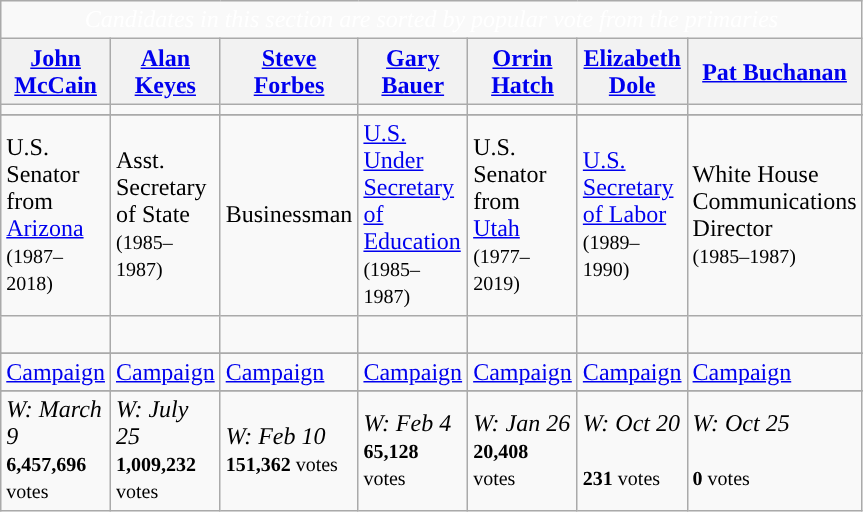<table class="wikitable mw-collapsible mw-collapsed">
<tr>
<td colspan="7" style="text-align:center; color:white; background:"><em>Candidates in this section are sorted by popular vote from the primaries</em></td>
</tr>
<tr>
<th scope="col" style="width:3em;"><a href='#'>John McCain</a></th>
<th scope="col" style="width:3em;"><a href='#'>Alan Keyes</a></th>
<th scope="col" style="width:3em;"><a href='#'>Steve Forbes</a></th>
<th scope="col" style="width:3em;"><a href='#'>Gary Bauer</a></th>
<th scope="col" style="width:3em;"><a href='#'>Orrin Hatch</a></th>
<th scope="col" style="width:3em;"><a href='#'>Elizabeth Dole</a></th>
<th scope="col" style="width:3em;"><a href='#'>Pat Buchanan</a></th>
</tr>
<tr>
<td></td>
<td></td>
<td></td>
<td></td>
<td></td>
<td></td>
<td></td>
</tr>
<tr style="text-align:center">
</tr>
<tr>
<td>U.S. Senator<br>from <a href='#'>Arizona</a><br><small>(1987–2018)</small></td>
<td>Asst. Secretary of State<br><small>(1985–1987)</small></td>
<td>Businessman</td>
<td><a href='#'>U.S. Under Secretary of Education</a><br><small>(1985–1987)</small></td>
<td>U.S. Senator<br>from <a href='#'>Utah</a><br><small>(1977–2019)</small></td>
<td><a href='#'>U.S. Secretary of Labor</a><br><small>(1989–1990)</small></td>
<td>White House Communications Director<br><small>(1985–1987)</small></td>
</tr>
<tr>
<td></td>
<td><br></td>
<td></td>
<td></td>
<td></td>
<td></td>
<td></td>
</tr>
<tr style="text-align:center">
</tr>
<tr>
<td><a href='#'>Campaign</a></td>
<td><a href='#'>Campaign</a></td>
<td><a href='#'>Campaign</a></td>
<td><a href='#'>Campaign</a></td>
<td><a href='#'>Campaign</a></td>
<td><a href='#'>Campaign</a></td>
<td><a href='#'>Campaign</a></td>
</tr>
<tr style="text-align:center">
</tr>
<tr>
<td><em>W: March 9</em><br><small><strong>6,457,696</strong> votes</small></td>
<td><em>W: July 25</em><br><small><strong>1,009,232</strong> votes</small></td>
<td><em>W: Feb 10</em><br><small><strong>151,362</strong> votes</small></td>
<td><em>W: Feb 4</em><br><small><strong>65,128</strong> votes</small></td>
<td><em>W: Jan 26</em><br><small><strong>20,408</strong> votes</small></td>
<td><em>W: Oct 20</em><br><br><small><strong>231</strong> votes</small></td>
<td><em>W: Oct 25</em><br><br><small><strong>0</strong> votes</small></td>
</tr>
</table>
